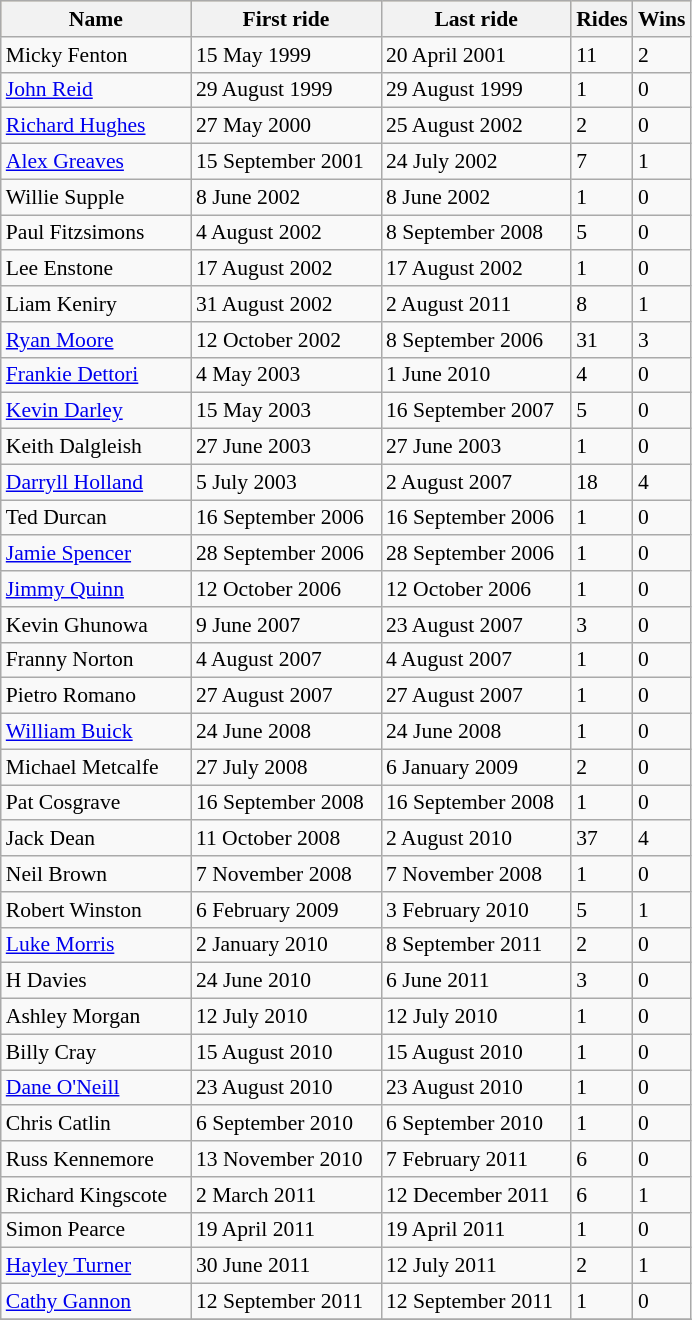<table class = "wikitable sortable" | border="1" cellpadding="0" style="border-collapse: collapse; font-size:90%">
<tr bgcolor="#DACAA5" align="center">
<th width="120px"><strong>Name</strong> <br></th>
<th width="120px"><strong>First ride</strong> <br></th>
<th width="120px"><strong>Last ride</strong> <br></th>
<th width="20px"><strong>Rides</strong> <br></th>
<th width="20px"><strong>Wins</strong> <br></th>
</tr>
<tr>
<td>Micky Fenton</td>
<td>15 May 1999</td>
<td>20 April 2001</td>
<td>11</td>
<td>2</td>
</tr>
<tr>
<td><a href='#'>John Reid</a></td>
<td>29 August 1999</td>
<td>29 August 1999</td>
<td>1</td>
<td>0</td>
</tr>
<tr>
<td><a href='#'>Richard Hughes</a></td>
<td>27 May 2000</td>
<td>25 August 2002</td>
<td>2</td>
<td>0</td>
</tr>
<tr>
<td><a href='#'>Alex Greaves</a></td>
<td>15 September 2001</td>
<td>24 July 2002</td>
<td>7</td>
<td>1</td>
</tr>
<tr>
<td>Willie Supple</td>
<td>8 June 2002</td>
<td>8 June 2002</td>
<td>1</td>
<td>0</td>
</tr>
<tr>
<td>Paul Fitzsimons</td>
<td>4 August 2002</td>
<td>8 September 2008</td>
<td>5</td>
<td>0</td>
</tr>
<tr>
<td>Lee Enstone</td>
<td>17 August 2002</td>
<td>17 August 2002</td>
<td>1</td>
<td>0</td>
</tr>
<tr>
<td>Liam Keniry</td>
<td>31 August 2002</td>
<td>2 August 2011</td>
<td>8</td>
<td>1</td>
</tr>
<tr>
<td><a href='#'>Ryan Moore</a></td>
<td>12 October 2002</td>
<td>8 September 2006</td>
<td>31</td>
<td>3</td>
</tr>
<tr>
<td><a href='#'>Frankie Dettori</a></td>
<td>4 May 2003</td>
<td>1 June 2010</td>
<td>4</td>
<td>0</td>
</tr>
<tr>
<td><a href='#'>Kevin Darley</a></td>
<td>15 May 2003</td>
<td>16 September 2007</td>
<td>5</td>
<td>0</td>
</tr>
<tr>
<td>Keith Dalgleish</td>
<td>27 June 2003</td>
<td>27 June 2003</td>
<td>1</td>
<td>0</td>
</tr>
<tr>
<td><a href='#'>Darryll Holland</a></td>
<td>5 July 2003</td>
<td>2 August 2007</td>
<td>18</td>
<td>4</td>
</tr>
<tr>
<td>Ted Durcan</td>
<td>16 September 2006</td>
<td>16 September 2006</td>
<td>1</td>
<td>0</td>
</tr>
<tr>
<td><a href='#'>Jamie Spencer</a></td>
<td>28 September 2006</td>
<td>28 September 2006</td>
<td>1</td>
<td>0</td>
</tr>
<tr>
<td><a href='#'>Jimmy Quinn</a></td>
<td>12 October 2006</td>
<td>12 October 2006</td>
<td>1</td>
<td>0</td>
</tr>
<tr>
<td>Kevin Ghunowa</td>
<td>9 June 2007</td>
<td>23 August 2007</td>
<td>3</td>
<td>0</td>
</tr>
<tr>
<td>Franny Norton</td>
<td>4 August 2007</td>
<td>4 August 2007</td>
<td>1</td>
<td>0</td>
</tr>
<tr>
<td>Pietro Romano</td>
<td>27 August 2007</td>
<td>27 August 2007</td>
<td>1</td>
<td>0</td>
</tr>
<tr>
<td><a href='#'>William Buick</a></td>
<td>24 June 2008</td>
<td>24 June 2008</td>
<td>1</td>
<td>0</td>
</tr>
<tr>
<td>Michael Metcalfe</td>
<td>27 July 2008</td>
<td>6 January 2009</td>
<td>2</td>
<td>0</td>
</tr>
<tr>
<td>Pat Cosgrave</td>
<td>16 September 2008</td>
<td>16 September 2008</td>
<td>1</td>
<td>0</td>
</tr>
<tr>
<td>Jack Dean</td>
<td>11 October 2008</td>
<td>2 August 2010</td>
<td>37</td>
<td>4</td>
</tr>
<tr>
<td>Neil Brown</td>
<td>7 November 2008</td>
<td>7 November 2008</td>
<td>1</td>
<td>0</td>
</tr>
<tr>
<td>Robert Winston</td>
<td>6 February 2009</td>
<td>3 February 2010</td>
<td>5</td>
<td>1</td>
</tr>
<tr>
<td><a href='#'>Luke Morris</a></td>
<td>2 January 2010</td>
<td>8 September 2011</td>
<td>2</td>
<td>0</td>
</tr>
<tr>
<td>H Davies</td>
<td>24 June 2010</td>
<td>6 June 2011</td>
<td>3</td>
<td>0</td>
</tr>
<tr>
<td>Ashley Morgan</td>
<td>12 July 2010</td>
<td>12 July 2010</td>
<td>1</td>
<td>0</td>
</tr>
<tr>
<td>Billy Cray</td>
<td>15 August 2010</td>
<td>15 August 2010</td>
<td>1</td>
<td>0</td>
</tr>
<tr>
<td><a href='#'>Dane O'Neill</a></td>
<td>23 August 2010</td>
<td>23 August 2010</td>
<td>1</td>
<td>0</td>
</tr>
<tr>
<td>Chris Catlin</td>
<td>6 September 2010</td>
<td>6 September 2010</td>
<td>1</td>
<td>0</td>
</tr>
<tr>
<td>Russ Kennemore</td>
<td>13 November 2010</td>
<td>7 February 2011</td>
<td>6</td>
<td>0</td>
</tr>
<tr>
<td>Richard Kingscote</td>
<td>2 March 2011</td>
<td>12 December 2011</td>
<td>6</td>
<td>1</td>
</tr>
<tr>
<td>Simon Pearce</td>
<td>19 April 2011</td>
<td>19 April 2011</td>
<td>1</td>
<td>0</td>
</tr>
<tr>
<td><a href='#'>Hayley Turner</a></td>
<td>30 June 2011</td>
<td>12 July 2011</td>
<td>2</td>
<td>1</td>
</tr>
<tr>
<td><a href='#'>Cathy Gannon</a></td>
<td>12 September 2011</td>
<td>12 September 2011</td>
<td>1</td>
<td>0</td>
</tr>
<tr>
</tr>
</table>
